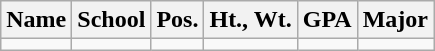<table class="wikitable">
<tr>
<th>Name</th>
<th>School</th>
<th>Pos.</th>
<th>Ht., Wt.</th>
<th>GPA</th>
<th>Major</th>
</tr>
<tr>
<td></td>
<td></td>
<td></td>
<td></td>
<td></td>
<td></td>
</tr>
</table>
